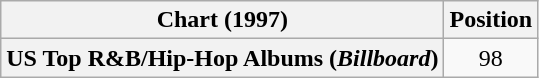<table class="wikitable plainrowheaders" style="text-align:center">
<tr>
<th scope="col">Chart (1997)</th>
<th scope="col">Position</th>
</tr>
<tr>
<th scope="row">US Top R&B/Hip-Hop Albums (<em>Billboard</em>)</th>
<td>98</td>
</tr>
</table>
